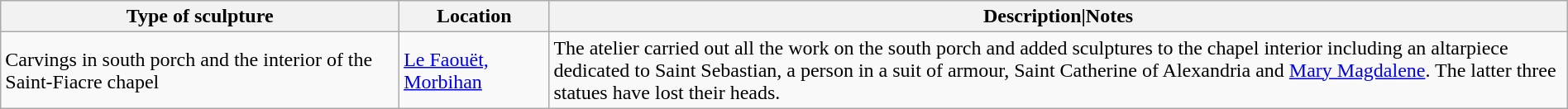<table class="wikitable sortable" style="width:100%; margin-top:0.5em;">
<tr>
<th scope="col">Type of sculpture</th>
<th scope="col">Location</th>
<th scope="col" style="width:65%;">Description|Notes</th>
</tr>
<tr>
<td>Carvings in south porch and the interior of the Saint-Fiacre chapel</td>
<td><a href='#'>Le Faouët, Morbihan</a></td>
<td>The atelier carried out all the work on the south porch and added sculptures to the chapel interior including an altarpiece dedicated to Saint Sebastian, a person in a suit of armour, Saint Catherine of Alexandria and <a href='#'>Mary Magdalene</a>. The latter three statues have lost their heads.<br></td>
</tr>
</table>
